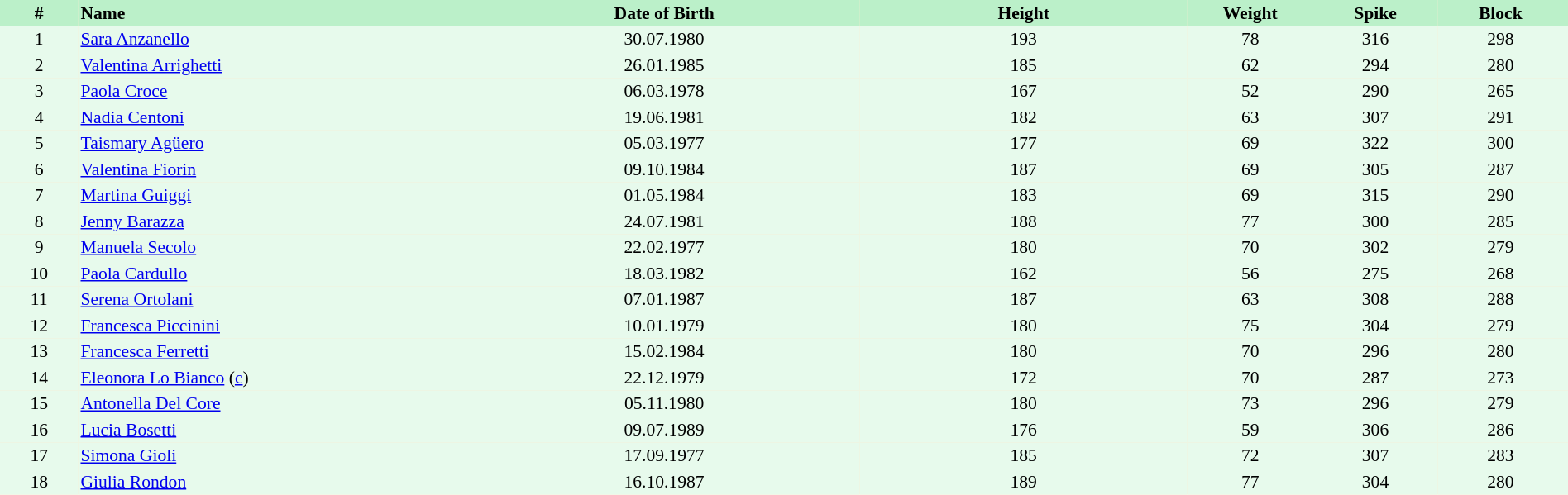<table border=0 cellpadding=2 cellspacing=0  |- bgcolor=#FFECCE style="text-align:center; font-size:90%;" width=100%>
<tr bgcolor=#BBF0C9>
<th width=5%>#</th>
<th width=25% align=left>Name</th>
<th width=25%>Date of Birth</th>
<th width=21%>Height</th>
<th width=8%>Weight</th>
<th width=8%>Spike</th>
<th width=8%>Block</th>
<th></th>
</tr>
<tr bgcolor=#E7FAEC>
<td>1</td>
<td align=left><a href='#'>Sara Anzanello</a></td>
<td>30.07.1980</td>
<td>193</td>
<td>78</td>
<td>316</td>
<td>298</td>
<td></td>
</tr>
<tr bgcolor=#E7FAEC>
<td>2</td>
<td align=left><a href='#'>Valentina Arrighetti</a></td>
<td>26.01.1985</td>
<td>185</td>
<td>62</td>
<td>294</td>
<td>280</td>
<td></td>
</tr>
<tr bgcolor=#E7FAEC>
<td>3</td>
<td align=left><a href='#'>Paola Croce</a></td>
<td>06.03.1978</td>
<td>167</td>
<td>52</td>
<td>290</td>
<td>265</td>
<td></td>
</tr>
<tr bgcolor=#E7FAEC>
<td>4</td>
<td align=left><a href='#'>Nadia Centoni</a></td>
<td>19.06.1981</td>
<td>182</td>
<td>63</td>
<td>307</td>
<td>291</td>
<td></td>
</tr>
<tr bgcolor=#E7FAEC>
<td>5</td>
<td align=left><a href='#'>Taismary Agüero</a></td>
<td>05.03.1977</td>
<td>177</td>
<td>69</td>
<td>322</td>
<td>300</td>
<td></td>
</tr>
<tr bgcolor=#E7FAEC>
<td>6</td>
<td align=left><a href='#'>Valentina Fiorin</a></td>
<td>09.10.1984</td>
<td>187</td>
<td>69</td>
<td>305</td>
<td>287</td>
<td></td>
</tr>
<tr bgcolor=#E7FAEC>
<td>7</td>
<td align=left><a href='#'>Martina Guiggi</a></td>
<td>01.05.1984</td>
<td>183</td>
<td>69</td>
<td>315</td>
<td>290</td>
<td></td>
</tr>
<tr bgcolor=#E7FAEC>
<td>8</td>
<td align=left><a href='#'>Jenny Barazza</a></td>
<td>24.07.1981</td>
<td>188</td>
<td>77</td>
<td>300</td>
<td>285</td>
<td></td>
</tr>
<tr bgcolor=#E7FAEC>
<td>9</td>
<td align=left><a href='#'>Manuela Secolo</a></td>
<td>22.02.1977</td>
<td>180</td>
<td>70</td>
<td>302</td>
<td>279</td>
<td></td>
</tr>
<tr bgcolor=#E7FAEC>
<td>10</td>
<td align=left><a href='#'>Paola Cardullo</a></td>
<td>18.03.1982</td>
<td>162</td>
<td>56</td>
<td>275</td>
<td>268</td>
<td></td>
</tr>
<tr bgcolor=#E7FAEC>
<td>11</td>
<td align=left><a href='#'>Serena Ortolani</a></td>
<td>07.01.1987</td>
<td>187</td>
<td>63</td>
<td>308</td>
<td>288</td>
<td></td>
</tr>
<tr bgcolor=#E7FAEC>
<td>12</td>
<td align=left><a href='#'>Francesca Piccinini</a></td>
<td>10.01.1979</td>
<td>180</td>
<td>75</td>
<td>304</td>
<td>279</td>
<td></td>
</tr>
<tr bgcolor=#E7FAEC>
<td>13</td>
<td align=left><a href='#'>Francesca Ferretti</a></td>
<td>15.02.1984</td>
<td>180</td>
<td>70</td>
<td>296</td>
<td>280</td>
<td></td>
</tr>
<tr bgcolor=#E7FAEC>
<td>14</td>
<td align=left><a href='#'>Eleonora Lo Bianco</a> (<a href='#'>c</a>)</td>
<td>22.12.1979</td>
<td>172</td>
<td>70</td>
<td>287</td>
<td>273</td>
<td></td>
</tr>
<tr bgcolor=#E7FAEC>
<td>15</td>
<td align=left><a href='#'>Antonella Del Core</a></td>
<td>05.11.1980</td>
<td>180</td>
<td>73</td>
<td>296</td>
<td>279</td>
<td></td>
</tr>
<tr bgcolor=#E7FAEC>
<td>16</td>
<td align=left><a href='#'>Lucia Bosetti</a></td>
<td>09.07.1989</td>
<td>176</td>
<td>59</td>
<td>306</td>
<td>286</td>
<td></td>
</tr>
<tr bgcolor=#E7FAEC>
<td>17</td>
<td align=left><a href='#'>Simona Gioli</a></td>
<td>17.09.1977</td>
<td>185</td>
<td>72</td>
<td>307</td>
<td>283</td>
<td></td>
</tr>
<tr bgcolor=#E7FAEC>
<td>18</td>
<td align=left><a href='#'>Giulia Rondon</a></td>
<td>16.10.1987</td>
<td>189</td>
<td>77</td>
<td>304</td>
<td>280</td>
<td></td>
</tr>
</table>
